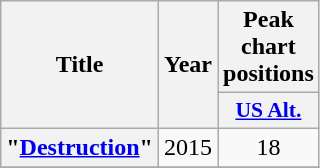<table class="wikitable plainrowheaders" style="text-align:center;">
<tr>
<th scope="col" rowspan="2">Title</th>
<th scope="col" rowspan="2">Year</th>
<th scope="col">Peak chart positions</th>
</tr>
<tr>
<th scope="col" style="width:3em;font-size:90%;"><a href='#'>US Alt.</a></th>
</tr>
<tr>
<th scope="row">"<a href='#'>Destruction</a>"</th>
<td>2015</td>
<td>18</td>
</tr>
<tr>
</tr>
</table>
